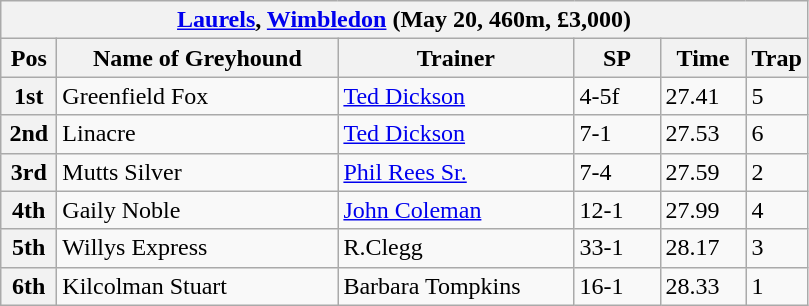<table class="wikitable">
<tr>
<th colspan="6"><a href='#'>Laurels</a>, <a href='#'>Wimbledon</a> (May 20, 460m, £3,000)</th>
</tr>
<tr>
<th width=30>Pos</th>
<th width=180>Name of Greyhound</th>
<th width=150>Trainer</th>
<th width=50>SP</th>
<th width=50>Time</th>
<th width=30>Trap</th>
</tr>
<tr>
<th>1st</th>
<td>Greenfield Fox</td>
<td><a href='#'>Ted Dickson</a></td>
<td>4-5f</td>
<td>27.41</td>
<td>5</td>
</tr>
<tr>
<th>2nd</th>
<td>Linacre</td>
<td><a href='#'>Ted Dickson</a></td>
<td>7-1</td>
<td>27.53</td>
<td>6</td>
</tr>
<tr>
<th>3rd</th>
<td>Mutts Silver</td>
<td><a href='#'>Phil Rees Sr.</a></td>
<td>7-4</td>
<td>27.59</td>
<td>2</td>
</tr>
<tr>
<th>4th</th>
<td>Gaily Noble</td>
<td><a href='#'>John Coleman</a></td>
<td>12-1</td>
<td>27.99</td>
<td>4</td>
</tr>
<tr>
<th>5th</th>
<td>Willys Express</td>
<td>R.Clegg</td>
<td>33-1</td>
<td>28.17</td>
<td>3</td>
</tr>
<tr>
<th>6th</th>
<td>Kilcolman Stuart</td>
<td>Barbara Tompkins</td>
<td>16-1</td>
<td>28.33</td>
<td>1</td>
</tr>
</table>
